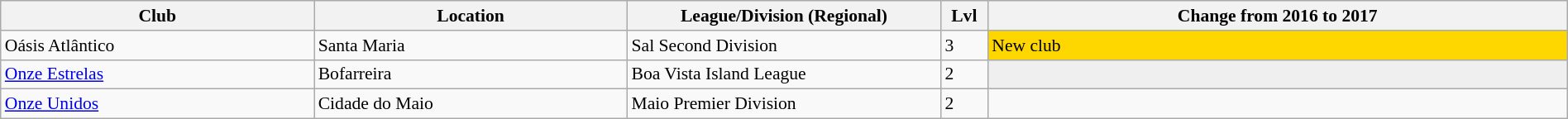<table class="wikitable sortable" width=100% style="font-size:90%">
<tr>
<th width=20%>Club</th>
<th width=20%>Location</th>
<th width=20%>League/Division (Regional)</th>
<th width=3%>Lvl</th>
<th width=37%>Change from 2016 to 2017</th>
</tr>
<tr>
<td>Oásis Atlântico</td>
<td>Santa Maria</td>
<td>Sal Second Division</td>
<td>3</td>
<td bgcolor=gold>New club</td>
</tr>
<tr>
<td><a href='#'>Onze Estrelas</a></td>
<td>Bofarreira</td>
<td>Boa Vista Island League</td>
<td>2</td>
<td bgcolor=#EFEFEF></td>
</tr>
<tr>
<td><a href='#'>Onze Unidos</a></td>
<td>Cidade do Maio</td>
<td>Maio Premier Division</td>
<td>2</td>
<td></td>
</tr>
</table>
